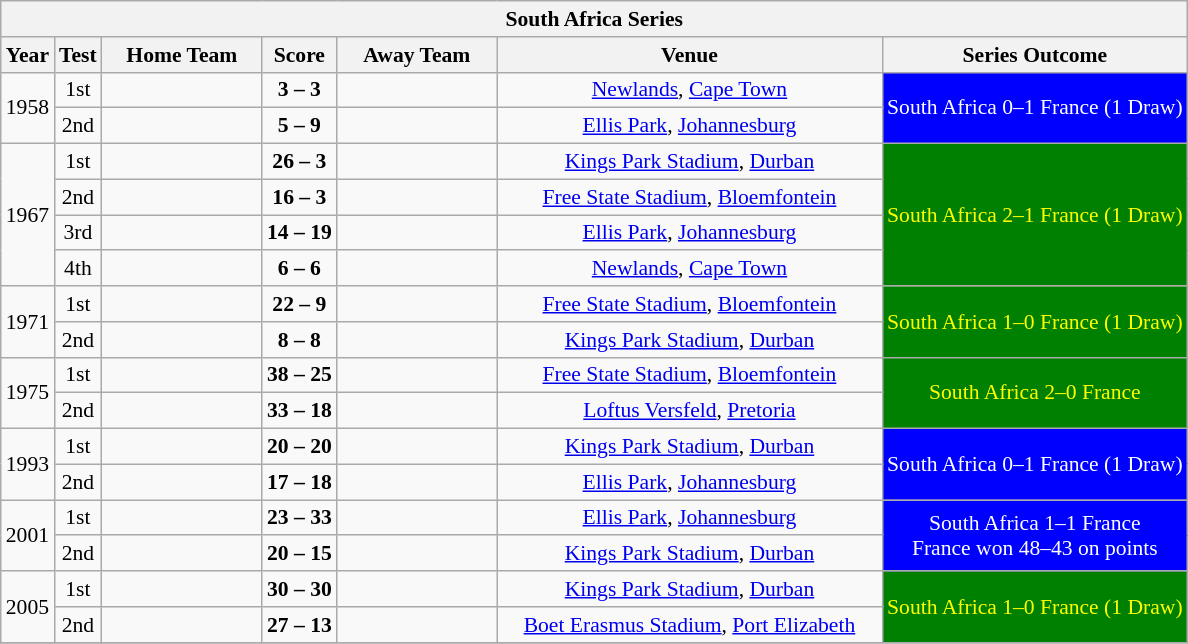<table class="wikitable" style="text-align: center;font-size:90%;">
<tr>
<th colspan=7> South Africa Series</th>
</tr>
<tr>
<th>Year</th>
<th>Test</th>
<th width=100>Home Team</th>
<th>Score</th>
<th width=100>Away Team</th>
<th width=250>Venue</th>
<th>Series Outcome</th>
</tr>
<tr>
<td rowspan=2>1958</td>
<td>1st</td>
<td></td>
<td align="center"><strong>3 – 3</strong></td>
<td></td>
<td><a href='#'>Newlands</a>, <a href='#'>Cape Town</a></td>
<td align="center" style="background:blue;color:white" rowspan=2>South Africa 0–1 France (1 Draw)</td>
</tr>
<tr>
<td>2nd</td>
<td></td>
<td><strong>5 – 9</strong></td>
<td></td>
<td><a href='#'>Ellis Park</a>, <a href='#'>Johannesburg</a></td>
</tr>
<tr>
<td rowspan=4>1967</td>
<td>1st</td>
<td></td>
<td><strong>26 – 3</strong></td>
<td></td>
<td><a href='#'>Kings Park Stadium</a>, <a href='#'>Durban</a></td>
<td align="center" style="background:green;color:yellow" rowspan=4>South Africa 2–1 France (1 Draw)</td>
</tr>
<tr>
<td>2nd</td>
<td></td>
<td><strong>16 – 3</strong></td>
<td></td>
<td><a href='#'>Free State Stadium</a>, <a href='#'>Bloemfontein</a></td>
</tr>
<tr>
<td>3rd</td>
<td></td>
<td><strong>14 – 19</strong></td>
<td></td>
<td><a href='#'>Ellis Park</a>, <a href='#'>Johannesburg</a></td>
</tr>
<tr>
<td>4th</td>
<td></td>
<td align="center"><strong>6 – 6</strong></td>
<td></td>
<td><a href='#'>Newlands</a>, <a href='#'>Cape Town</a></td>
</tr>
<tr>
<td rowspan=2>1971</td>
<td>1st</td>
<td></td>
<td><strong>22 – 9</strong></td>
<td></td>
<td><a href='#'>Free State Stadium</a>, <a href='#'>Bloemfontein</a></td>
<td align="center" style="background:green;color:yellow" rowspan=2>South Africa 1–0 France (1 Draw)</td>
</tr>
<tr>
<td>2nd</td>
<td></td>
<td align="center"><strong>8 – 8</strong></td>
<td></td>
<td><a href='#'>Kings Park Stadium</a>, <a href='#'>Durban</a></td>
</tr>
<tr>
<td rowspan=2>1975</td>
<td>1st</td>
<td></td>
<td><strong>38 – 25</strong></td>
<td></td>
<td><a href='#'>Free State Stadium</a>, <a href='#'>Bloemfontein</a></td>
<td align="center" style="background:green;color:yellow" rowspan=2>South Africa 2–0 France</td>
</tr>
<tr>
<td>2nd</td>
<td></td>
<td><strong>33 – 18</strong></td>
<td></td>
<td><a href='#'>Loftus Versfeld</a>, <a href='#'>Pretoria</a></td>
</tr>
<tr>
<td rowspan=2>1993</td>
<td>1st</td>
<td></td>
<td align="center"><strong>20 – 20</strong></td>
<td></td>
<td><a href='#'>Kings Park Stadium</a>, <a href='#'>Durban</a></td>
<td align="center" style="background:blue;color:white" rowspan=2>South Africa 0–1 France (1 Draw)</td>
</tr>
<tr>
<td>2nd</td>
<td></td>
<td><strong>17 – 18</strong></td>
<td></td>
<td><a href='#'>Ellis Park</a>, <a href='#'>Johannesburg</a></td>
</tr>
<tr>
<td rowspan=2>2001</td>
<td>1st</td>
<td></td>
<td><strong>23 – 33</strong></td>
<td></td>
<td><a href='#'>Ellis Park</a>, <a href='#'>Johannesburg</a></td>
<td align="center" style="background:blue;color:white" rowspan=2>South Africa 1–1 France<br>France won 48–43 on points</td>
</tr>
<tr>
<td>2nd</td>
<td></td>
<td><strong>20 – 15</strong></td>
<td></td>
<td><a href='#'>Kings Park Stadium</a>, <a href='#'>Durban</a></td>
</tr>
<tr>
<td rowspan=2>2005</td>
<td>1st</td>
<td></td>
<td align="center"><strong>30 – 30</strong></td>
<td></td>
<td><a href='#'>Kings Park Stadium</a>, <a href='#'>Durban</a></td>
<td align="center" style="background:green;color:yellow" rowspan=2>South Africa 1–0 France (1 Draw)</td>
</tr>
<tr>
<td>2nd</td>
<td></td>
<td><strong>27 – 13</strong></td>
<td></td>
<td><a href='#'>Boet Erasmus Stadium</a>, <a href='#'>Port Elizabeth</a></td>
</tr>
<tr>
</tr>
</table>
